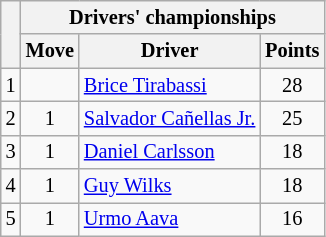<table class="wikitable" style="font-size:85%;">
<tr>
<th rowspan="2"></th>
<th colspan="3">Drivers' championships</th>
</tr>
<tr>
<th>Move</th>
<th>Driver</th>
<th>Points</th>
</tr>
<tr>
<td align="center">1</td>
<td align="center"></td>
<td> <a href='#'>Brice Tirabassi</a></td>
<td align="center">28</td>
</tr>
<tr>
<td align="center">2</td>
<td align="center"> 1</td>
<td> <a href='#'>Salvador Cañellas Jr.</a></td>
<td align="center">25</td>
</tr>
<tr>
<td align="center">3</td>
<td align="center"> 1</td>
<td> <a href='#'>Daniel Carlsson</a></td>
<td align="center">18</td>
</tr>
<tr>
<td align="center">4</td>
<td align="center"> 1</td>
<td> <a href='#'>Guy Wilks</a></td>
<td align="center">18</td>
</tr>
<tr>
<td align="center">5</td>
<td align="center"> 1</td>
<td> <a href='#'>Urmo Aava</a></td>
<td align="center">16</td>
</tr>
</table>
